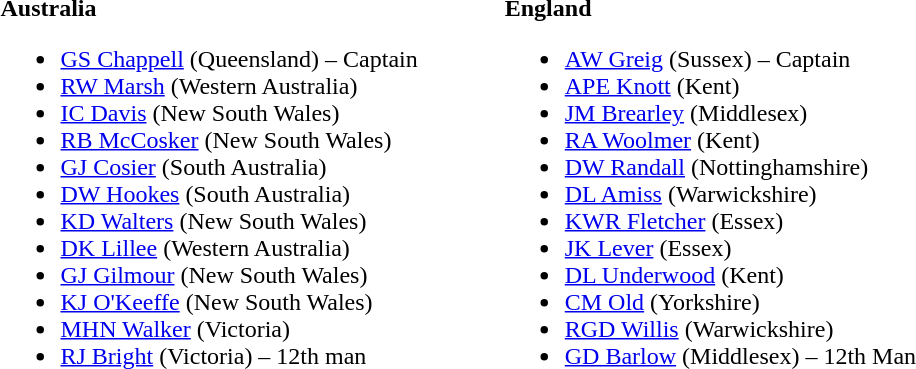<table>
<tr>
<td valign="top"><br><strong>Australia</strong><ul><li><a href='#'>GS Chappell</a> (Queensland) – Captain</li><li><a href='#'>RW Marsh</a> (Western Australia)</li><li><a href='#'>IC Davis</a> (New South Wales)</li><li><a href='#'>RB McCosker</a> (New South Wales)</li><li><a href='#'>GJ Cosier</a> (South Australia)</li><li><a href='#'>DW Hookes</a> (South Australia)</li><li><a href='#'>KD Walters</a> (New South Wales)</li><li><a href='#'>DK Lillee</a> (Western Australia)</li><li><a href='#'>GJ Gilmour</a> (New South Wales)</li><li><a href='#'>KJ O'Keeffe</a> (New South Wales)</li><li><a href='#'>MHN Walker</a> (Victoria)</li><li><a href='#'>RJ Bright</a> (Victoria) – 12th man</li></ul></td>
<td width="50"> </td>
<td valign="top"><br><strong>England</strong><ul><li><a href='#'>AW Greig</a> (Sussex) – Captain</li><li><a href='#'>APE Knott</a> (Kent)</li><li><a href='#'>JM Brearley</a> (Middlesex)</li><li><a href='#'>RA Woolmer</a> (Kent)</li><li><a href='#'>DW Randall</a> (Nottinghamshire)</li><li><a href='#'>DL Amiss</a> (Warwickshire)</li><li><a href='#'>KWR Fletcher</a> (Essex)</li><li><a href='#'>JK Lever</a> (Essex)</li><li><a href='#'>DL Underwood</a> (Kent)</li><li><a href='#'>CM Old</a> (Yorkshire)</li><li><a href='#'>RGD Willis</a> (Warwickshire)</li><li><a href='#'>GD Barlow</a> (Middlesex) – 12th Man</li></ul></td>
<td width="50"> </td>
</tr>
</table>
